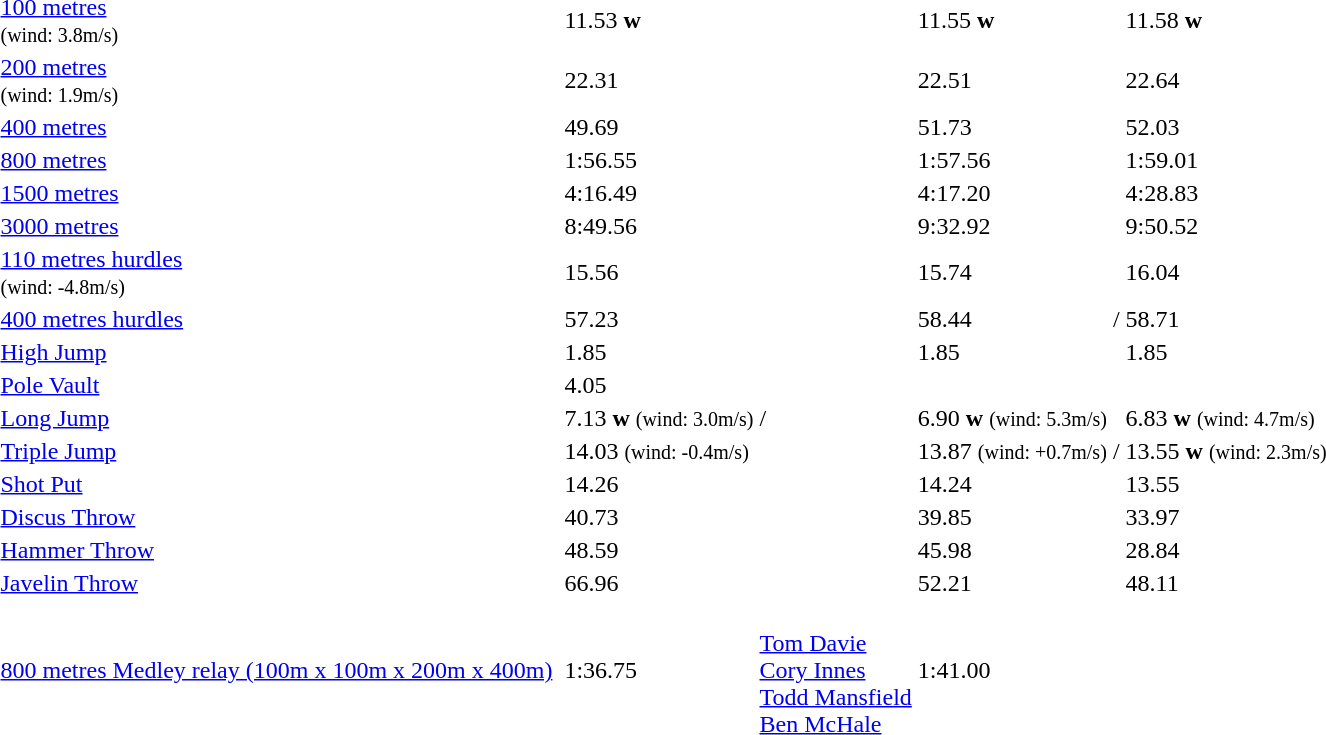<table>
<tr>
<td><a href='#'>100 metres</a> <br> <small>(wind: 3.8m/s)</small></td>
<td></td>
<td>11.53 <strong>w</strong></td>
<td></td>
<td>11.55 <strong>w</strong></td>
<td></td>
<td>11.58 <strong>w</strong></td>
</tr>
<tr>
<td><a href='#'>200 metres</a> <br> <small>(wind: 1.9m/s)</small></td>
<td></td>
<td>22.31</td>
<td></td>
<td>22.51</td>
<td></td>
<td>22.64</td>
</tr>
<tr>
<td><a href='#'>400 metres</a></td>
<td></td>
<td>49.69</td>
<td></td>
<td>51.73</td>
<td></td>
<td>52.03</td>
</tr>
<tr>
<td><a href='#'>800 metres</a></td>
<td></td>
<td>1:56.55</td>
<td></td>
<td>1:57.56</td>
<td></td>
<td>1:59.01</td>
</tr>
<tr>
<td><a href='#'>1500 metres</a></td>
<td></td>
<td>4:16.49</td>
<td></td>
<td>4:17.20</td>
<td></td>
<td>4:28.83</td>
</tr>
<tr>
<td><a href='#'>3000 metres</a></td>
<td></td>
<td>8:49.56</td>
<td></td>
<td>9:32.92</td>
<td></td>
<td>9:50.52</td>
</tr>
<tr>
<td><a href='#'>110 metres hurdles</a> <br> <small>(wind: -4.8m/s)</small></td>
<td></td>
<td>15.56</td>
<td></td>
<td>15.74</td>
<td></td>
<td>16.04</td>
</tr>
<tr>
<td><a href='#'>400 metres hurdles</a></td>
<td></td>
<td>57.23</td>
<td></td>
<td>58.44</td>
<td>/</td>
<td>58.71</td>
</tr>
<tr>
<td><a href='#'>High Jump</a></td>
<td></td>
<td>1.85</td>
<td></td>
<td>1.85</td>
<td></td>
<td>1.85</td>
</tr>
<tr>
<td><a href='#'>Pole Vault</a></td>
<td></td>
<td>4.05</td>
<td></td>
<td></td>
<td></td>
<td></td>
</tr>
<tr>
<td><a href='#'>Long Jump</a></td>
<td></td>
<td>7.13 <strong>w</strong> <small>(wind: 3.0m/s)</small></td>
<td>/</td>
<td>6.90 <strong>w</strong> <small>(wind: 5.3m/s)</small></td>
<td></td>
<td>6.83 <strong>w</strong> <small>(wind: 4.7m/s)</small></td>
</tr>
<tr>
<td><a href='#'>Triple Jump</a></td>
<td></td>
<td>14.03 <small>(wind: -0.4m/s)</small></td>
<td></td>
<td>13.87 <small>(wind: +0.7m/s)</small></td>
<td>/</td>
<td>13.55 <strong>w</strong> <small>(wind: 2.3m/s)</small></td>
</tr>
<tr>
<td><a href='#'>Shot Put</a></td>
<td></td>
<td>14.26</td>
<td></td>
<td>14.24</td>
<td></td>
<td>13.55</td>
</tr>
<tr>
<td><a href='#'>Discus Throw</a></td>
<td></td>
<td>40.73</td>
<td></td>
<td>39.85</td>
<td></td>
<td>33.97</td>
</tr>
<tr>
<td><a href='#'>Hammer Throw</a></td>
<td></td>
<td>48.59</td>
<td></td>
<td>45.98</td>
<td></td>
<td>28.84</td>
</tr>
<tr>
<td><a href='#'>Javelin Throw</a></td>
<td></td>
<td>66.96</td>
<td></td>
<td>52.21</td>
<td></td>
<td>48.11</td>
</tr>
<tr>
<td><a href='#'>800 metres Medley relay (100m x 100m x 200m x 400m)</a></td>
<td></td>
<td>1:36.75</td>
<td> <br> <a href='#'>Tom Davie</a> <br> <a href='#'>Cory Innes</a> <br> <a href='#'>Todd Mansfield</a> <br> <a href='#'>Ben McHale</a></td>
<td>1:41.00</td>
<td></td>
<td></td>
</tr>
</table>
